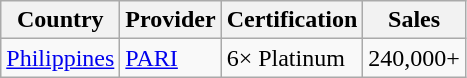<table class="wikitable">
<tr>
<th>Country</th>
<th>Provider</th>
<th>Certification</th>
<th>Sales</th>
</tr>
<tr>
<td><a href='#'>Philippines</a></td>
<td><a href='#'>PARI</a></td>
<td>6× Platinum</td>
<td>240,000+</td>
</tr>
</table>
